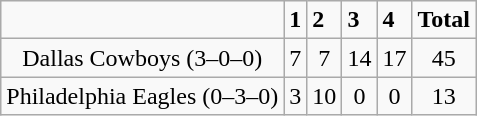<table class="wikitable" 80%>
<tr>
<td></td>
<td><strong>1</strong></td>
<td><strong>2</strong></td>
<td><strong>3</strong></td>
<td><strong>4</strong></td>
<td><strong>Total</strong></td>
</tr>
<tr style="text-align:center;" bgcolor="">
<td>Dallas Cowboys (3–0–0)</td>
<td>7</td>
<td>7</td>
<td>14</td>
<td>17</td>
<td>45</td>
</tr>
<tr style="text-align:center;" bgcolor="">
<td>Philadelphia Eagles (0–3–0)</td>
<td>3</td>
<td>10</td>
<td>0</td>
<td>0</td>
<td>13</td>
</tr>
</table>
